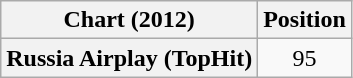<table class="wikitable plainrowheaders" style="text-align:center;">
<tr>
<th scope="col">Chart (2012)</th>
<th scope="col">Position</th>
</tr>
<tr>
<th scope="row">Russia Airplay (TopHit)</th>
<td>95</td>
</tr>
</table>
